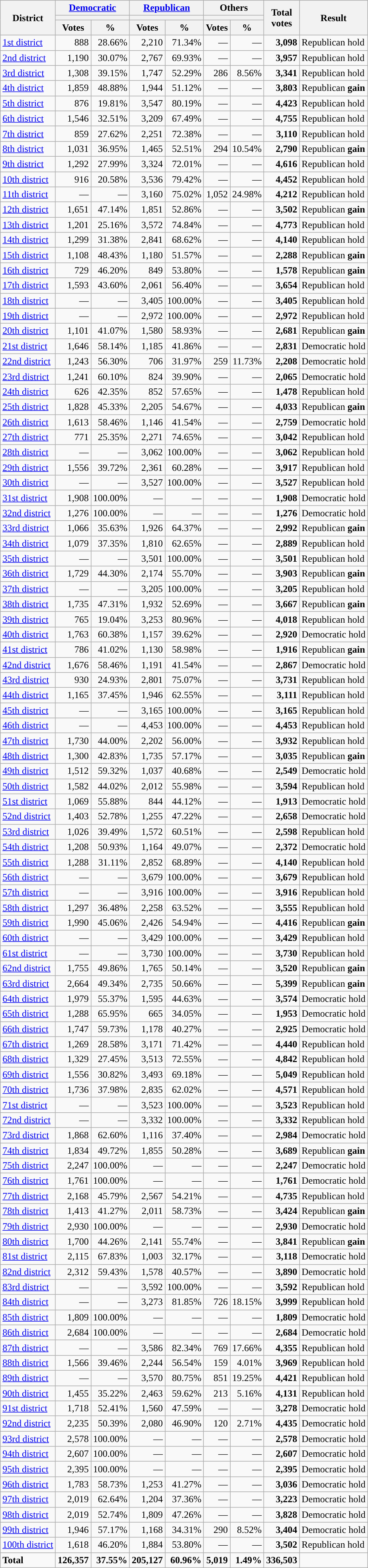<table class="wikitable plainrowheaders sortable" style="font-size:100%; text-align:right;">
<tr>
<th scope=col rowspan=3>District</th>
<th scope=col colspan=2><a href='#'>Democratic</a></th>
<th scope=col colspan=2><a href='#'>Republican</a></th>
<th scope=col colspan=2>Others</th>
<th scope=col rowspan=3>Total<br>votes</th>
<th scope=col rowspan=3>Result</th>
</tr>
<tr>
<th scope=col colspan=2 style="background:"></th>
<th scope=col colspan=2 style="background:"></th>
<th scope=col colspan=2></th>
</tr>
<tr>
<th scope=col data-sort-type="number">Votes</th>
<th scope=col data-sort-type="number">%</th>
<th scope=col data-sort-type="number">Votes</th>
<th scope=col data-sort-type="number">%</th>
<th scope=col data-sort-type="number">Votes</th>
<th scope=col data-sort-type="number">%</th>
</tr>
<tr>
<td style="text-align:left"><a href='#'>1st district</a></td>
<td>888</td>
<td>28.66%</td>
<td>2,210</td>
<td>71.34%</td>
<td>—</td>
<td>—</td>
<td><strong>3,098</strong></td>
<td style="text-align:left">Republican hold</td>
</tr>
<tr>
<td style="text-align:left"><a href='#'>2nd district</a></td>
<td>1,190</td>
<td>30.07%</td>
<td>2,767</td>
<td>69.93%</td>
<td>—</td>
<td>—</td>
<td><strong>3,957</strong></td>
<td style="text-align:left">Republican hold</td>
</tr>
<tr>
<td style="text-align:left"><a href='#'>3rd district</a></td>
<td>1,308</td>
<td>39.15%</td>
<td>1,747</td>
<td>52.29%</td>
<td>286</td>
<td>8.56%</td>
<td><strong>3,341</strong></td>
<td style="text-align:left">Republican hold</td>
</tr>
<tr>
<td style="text-align:left"><a href='#'>4th district</a></td>
<td>1,859</td>
<td>48.88%</td>
<td>1,944</td>
<td>51.12%</td>
<td>—</td>
<td>—</td>
<td><strong>3,803</strong></td>
<td style="text-align:left">Republican <strong>gain</strong></td>
</tr>
<tr>
<td style="text-align:left"><a href='#'>5th district</a></td>
<td>876</td>
<td>19.81%</td>
<td>3,547</td>
<td>80.19%</td>
<td>—</td>
<td>—</td>
<td><strong>4,423</strong></td>
<td style="text-align:left">Republican hold</td>
</tr>
<tr>
<td style="text-align:left"><a href='#'>6th district</a></td>
<td>1,546</td>
<td>32.51%</td>
<td>3,209</td>
<td>67.49%</td>
<td>—</td>
<td>—</td>
<td><strong>4,755</strong></td>
<td style="text-align:left">Republican hold</td>
</tr>
<tr>
<td style="text-align:left"><a href='#'>7th district</a></td>
<td>859</td>
<td>27.62%</td>
<td>2,251</td>
<td>72.38%</td>
<td>—</td>
<td>—</td>
<td><strong>3,110</strong></td>
<td style="text-align:left">Republican hold</td>
</tr>
<tr>
<td style="text-align:left"><a href='#'>8th district</a></td>
<td>1,031</td>
<td>36.95%</td>
<td>1,465</td>
<td>52.51%</td>
<td>294</td>
<td>10.54%</td>
<td><strong>2,790</strong></td>
<td style="text-align:left">Republican <strong>gain</strong></td>
</tr>
<tr>
<td style="text-align:left"><a href='#'>9th district</a></td>
<td>1,292</td>
<td>27.99%</td>
<td>3,324</td>
<td>72.01%</td>
<td>—</td>
<td>—</td>
<td><strong>4,616</strong></td>
<td style="text-align:left">Republican hold</td>
</tr>
<tr>
<td style="text-align:left"><a href='#'>10th district</a></td>
<td>916</td>
<td>20.58%</td>
<td>3,536</td>
<td>79.42%</td>
<td>—</td>
<td>—</td>
<td><strong>4,452</strong></td>
<td style="text-align:left">Republican hold</td>
</tr>
<tr>
<td style="text-align:left"><a href='#'>11th district</a></td>
<td>—</td>
<td>—</td>
<td>3,160</td>
<td>75.02%</td>
<td>1,052</td>
<td>24.98%</td>
<td><strong>4,212</strong></td>
<td style="text-align:left">Republican hold</td>
</tr>
<tr>
<td style="text-align:left"><a href='#'>12th district</a></td>
<td>1,651</td>
<td>47.14%</td>
<td>1,851</td>
<td>52.86%</td>
<td>—</td>
<td>—</td>
<td><strong>3,502</strong></td>
<td style="text-align:left">Republican <strong>gain</strong></td>
</tr>
<tr>
<td style="text-align:left"><a href='#'>13th district</a></td>
<td>1,201</td>
<td>25.16%</td>
<td>3,572</td>
<td>74.84%</td>
<td>—</td>
<td>—</td>
<td><strong>4,773</strong></td>
<td style="text-align:left">Republican hold</td>
</tr>
<tr>
<td style="text-align:left"><a href='#'>14th district</a></td>
<td>1,299</td>
<td>31.38%</td>
<td>2,841</td>
<td>68.62%</td>
<td>—</td>
<td>—</td>
<td><strong>4,140</strong></td>
<td style="text-align:left">Republican hold</td>
</tr>
<tr>
<td style="text-align:left"><a href='#'>15th district</a></td>
<td>1,108</td>
<td>48.43%</td>
<td>1,180</td>
<td>51.57%</td>
<td>—</td>
<td>—</td>
<td><strong>2,288</strong></td>
<td style="text-align:left">Republican <strong>gain</strong></td>
</tr>
<tr>
<td style="text-align:left"><a href='#'>16th district</a></td>
<td>729</td>
<td>46.20%</td>
<td>849</td>
<td>53.80%</td>
<td>—</td>
<td>—</td>
<td><strong>1,578</strong></td>
<td style="text-align:left">Republican <strong>gain</strong></td>
</tr>
<tr>
<td style="text-align:left"><a href='#'>17th district</a></td>
<td>1,593</td>
<td>43.60%</td>
<td>2,061</td>
<td>56.40%</td>
<td>—</td>
<td>—</td>
<td><strong>3,654</strong></td>
<td style="text-align:left">Republican hold</td>
</tr>
<tr>
<td style="text-align:left"><a href='#'>18th district</a></td>
<td>—</td>
<td>—</td>
<td>3,405</td>
<td>100.00%</td>
<td>—</td>
<td>—</td>
<td><strong>3,405</strong></td>
<td style="text-align:left">Republican hold</td>
</tr>
<tr>
<td style="text-align:left"><a href='#'>19th district</a></td>
<td>—</td>
<td>—</td>
<td>2,972</td>
<td>100.00%</td>
<td>—</td>
<td>—</td>
<td><strong>2,972</strong></td>
<td style="text-align:left">Republican hold</td>
</tr>
<tr>
<td style="text-align:left"><a href='#'>20th district</a></td>
<td>1,101</td>
<td>41.07%</td>
<td>1,580</td>
<td>58.93%</td>
<td>—</td>
<td>—</td>
<td><strong>2,681</strong></td>
<td style="text-align:left">Republican <strong>gain</strong></td>
</tr>
<tr>
<td style="text-align:left"><a href='#'>21st district</a></td>
<td>1,646</td>
<td>58.14%</td>
<td>1,185</td>
<td>41.86%</td>
<td>—</td>
<td>—</td>
<td><strong>2,831</strong></td>
<td style="text-align:left">Democratic hold</td>
</tr>
<tr>
<td style="text-align:left"><a href='#'>22nd district</a></td>
<td>1,243</td>
<td>56.30%</td>
<td>706</td>
<td>31.97%</td>
<td>259</td>
<td>11.73%</td>
<td><strong>2,208</strong></td>
<td style="text-align:left">Democratic hold</td>
</tr>
<tr>
<td style="text-align:left"><a href='#'>23rd district</a></td>
<td>1,241</td>
<td>60.10%</td>
<td>824</td>
<td>39.90%</td>
<td>—</td>
<td>—</td>
<td><strong>2,065</strong></td>
<td style="text-align:left">Democratic hold</td>
</tr>
<tr>
<td style="text-align:left"><a href='#'>24th district</a></td>
<td>626</td>
<td>42.35%</td>
<td>852</td>
<td>57.65%</td>
<td>—</td>
<td>—</td>
<td><strong>1,478</strong></td>
<td style="text-align:left">Republican hold</td>
</tr>
<tr>
<td style="text-align:left"><a href='#'>25th district</a></td>
<td>1,828</td>
<td>45.33%</td>
<td>2,205</td>
<td>54.67%</td>
<td>—</td>
<td>—</td>
<td><strong>4,033</strong></td>
<td style="text-align:left">Republican <strong>gain</strong></td>
</tr>
<tr>
<td style="text-align:left"><a href='#'>26th district</a></td>
<td>1,613</td>
<td>58.46%</td>
<td>1,146</td>
<td>41.54%</td>
<td>—</td>
<td>—</td>
<td><strong>2,759</strong></td>
<td style="text-align:left">Democratic hold</td>
</tr>
<tr>
<td style="text-align:left"><a href='#'>27th district</a></td>
<td>771</td>
<td>25.35%</td>
<td>2,271</td>
<td>74.65%</td>
<td>—</td>
<td>—</td>
<td><strong>3,042</strong></td>
<td style="text-align:left">Republican hold</td>
</tr>
<tr>
<td style="text-align:left"><a href='#'>28th district</a></td>
<td>—</td>
<td>—</td>
<td>3,062</td>
<td>100.00%</td>
<td>—</td>
<td>—</td>
<td><strong>3,062</strong></td>
<td style="text-align:left">Republican hold</td>
</tr>
<tr>
<td style="text-align:left"><a href='#'>29th district</a></td>
<td>1,556</td>
<td>39.72%</td>
<td>2,361</td>
<td>60.28%</td>
<td>—</td>
<td>—</td>
<td><strong>3,917</strong></td>
<td style="text-align:left">Republican hold</td>
</tr>
<tr>
<td style="text-align:left"><a href='#'>30th district</a></td>
<td>—</td>
<td>—</td>
<td>3,527</td>
<td>100.00%</td>
<td>—</td>
<td>—</td>
<td><strong>3,527</strong></td>
<td style="text-align:left">Republican hold</td>
</tr>
<tr>
<td style="text-align:left"><a href='#'>31st district</a></td>
<td>1,908</td>
<td>100.00%</td>
<td>—</td>
<td>—</td>
<td>—</td>
<td>—</td>
<td><strong>1,908</strong></td>
<td style="text-align:left">Democratic hold</td>
</tr>
<tr>
<td style="text-align:left"><a href='#'>32nd district</a></td>
<td>1,276</td>
<td>100.00%</td>
<td>—</td>
<td>—</td>
<td>—</td>
<td>—</td>
<td><strong>1,276</strong></td>
<td style="text-align:left">Democratic hold</td>
</tr>
<tr>
<td style="text-align:left"><a href='#'>33rd district</a></td>
<td>1,066</td>
<td>35.63%</td>
<td>1,926</td>
<td>64.37%</td>
<td>—</td>
<td>—</td>
<td><strong>2,992</strong></td>
<td style="text-align:left">Republican <strong>gain</strong></td>
</tr>
<tr>
<td style="text-align:left"><a href='#'>34th district</a></td>
<td>1,079</td>
<td>37.35%</td>
<td>1,810</td>
<td>62.65%</td>
<td>—</td>
<td>—</td>
<td><strong>2,889</strong></td>
<td style="text-align:left">Republican hold</td>
</tr>
<tr>
<td style="text-align:left"><a href='#'>35th district</a></td>
<td>—</td>
<td>—</td>
<td>3,501</td>
<td>100.00%</td>
<td>—</td>
<td>—</td>
<td><strong>3,501</strong></td>
<td style="text-align:left">Republican hold</td>
</tr>
<tr>
<td style="text-align:left"><a href='#'>36th district</a></td>
<td>1,729</td>
<td>44.30%</td>
<td>2,174</td>
<td>55.70%</td>
<td>—</td>
<td>—</td>
<td><strong>3,903</strong></td>
<td style="text-align:left">Republican <strong>gain</strong></td>
</tr>
<tr>
<td style="text-align:left"><a href='#'>37th district</a></td>
<td>—</td>
<td>—</td>
<td>3,205</td>
<td>100.00%</td>
<td>—</td>
<td>—</td>
<td><strong>3,205</strong></td>
<td style="text-align:left">Republican hold</td>
</tr>
<tr>
<td style="text-align:left"><a href='#'>38th district</a></td>
<td>1,735</td>
<td>47.31%</td>
<td>1,932</td>
<td>52.69%</td>
<td>—</td>
<td>—</td>
<td><strong>3,667</strong></td>
<td style="text-align:left">Republican <strong>gain</strong></td>
</tr>
<tr>
<td style="text-align:left"><a href='#'>39th district</a></td>
<td>765</td>
<td>19.04%</td>
<td>3,253</td>
<td>80.96%</td>
<td>—</td>
<td>—</td>
<td><strong>4,018</strong></td>
<td style="text-align:left">Republican hold</td>
</tr>
<tr>
<td style="text-align:left"><a href='#'>40th district</a></td>
<td>1,763</td>
<td>60.38%</td>
<td>1,157</td>
<td>39.62%</td>
<td>—</td>
<td>—</td>
<td><strong>2,920</strong></td>
<td style="text-align:left">Democratic hold</td>
</tr>
<tr>
<td style="text-align:left"><a href='#'>41st district</a></td>
<td>786</td>
<td>41.02%</td>
<td>1,130</td>
<td>58.98%</td>
<td>—</td>
<td>—</td>
<td><strong>1,916</strong></td>
<td style="text-align:left">Republican <strong>gain</strong></td>
</tr>
<tr>
<td style="text-align:left"><a href='#'>42nd district</a></td>
<td>1,676</td>
<td>58.46%</td>
<td>1,191</td>
<td>41.54%</td>
<td>—</td>
<td>—</td>
<td><strong>2,867</strong></td>
<td style="text-align:left">Democratic hold</td>
</tr>
<tr>
<td style="text-align:left"><a href='#'>43rd district</a></td>
<td>930</td>
<td>24.93%</td>
<td>2,801</td>
<td>75.07%</td>
<td>—</td>
<td>—</td>
<td><strong>3,731</strong></td>
<td style="text-align:left">Republican hold</td>
</tr>
<tr>
<td style="text-align:left"><a href='#'>44th district</a></td>
<td>1,165</td>
<td>37.45%</td>
<td>1,946</td>
<td>62.55%</td>
<td>—</td>
<td>—</td>
<td><strong>3,111</strong></td>
<td style="text-align:left">Republican hold</td>
</tr>
<tr>
<td style="text-align:left"><a href='#'>45th district</a></td>
<td>—</td>
<td>—</td>
<td>3,165</td>
<td>100.00%</td>
<td>—</td>
<td>—</td>
<td><strong>3,165</strong></td>
<td style="text-align:left">Republican hold</td>
</tr>
<tr>
<td style="text-align:left"><a href='#'>46th district</a></td>
<td>—</td>
<td>—</td>
<td>4,453</td>
<td>100.00%</td>
<td>—</td>
<td>—</td>
<td><strong>4,453</strong></td>
<td style="text-align:left">Republican hold</td>
</tr>
<tr>
<td style="text-align:left"><a href='#'>47th district</a></td>
<td>1,730</td>
<td>44.00%</td>
<td>2,202</td>
<td>56.00%</td>
<td>—</td>
<td>—</td>
<td><strong>3,932</strong></td>
<td style="text-align:left">Republican hold</td>
</tr>
<tr>
<td style="text-align:left"><a href='#'>48th district</a></td>
<td>1,300</td>
<td>42.83%</td>
<td>1,735</td>
<td>57.17%</td>
<td>—</td>
<td>—</td>
<td><strong>3,035</strong></td>
<td style="text-align:left">Republican <strong>gain</strong></td>
</tr>
<tr>
<td style="text-align:left"><a href='#'>49th district</a></td>
<td>1,512</td>
<td>59.32%</td>
<td>1,037</td>
<td>40.68%</td>
<td>—</td>
<td>—</td>
<td><strong>2,549</strong></td>
<td style="text-align:left">Democratic hold</td>
</tr>
<tr>
<td style="text-align:left"><a href='#'>50th district</a></td>
<td>1,582</td>
<td>44.02%</td>
<td>2,012</td>
<td>55.98%</td>
<td>—</td>
<td>—</td>
<td><strong>3,594</strong></td>
<td style="text-align:left">Republican hold</td>
</tr>
<tr>
<td style="text-align:left"><a href='#'>51st district</a></td>
<td>1,069</td>
<td>55.88%</td>
<td>844</td>
<td>44.12%</td>
<td>—</td>
<td>—</td>
<td><strong>1,913</strong></td>
<td style="text-align:left">Democratic hold</td>
</tr>
<tr>
<td style="text-align:left"><a href='#'>52nd district</a></td>
<td>1,403</td>
<td>52.78%</td>
<td>1,255</td>
<td>47.22%</td>
<td>—</td>
<td>—</td>
<td><strong>2,658</strong></td>
<td style="text-align:left">Democratic hold</td>
</tr>
<tr>
<td style="text-align:left"><a href='#'>53rd district</a></td>
<td>1,026</td>
<td>39.49%</td>
<td>1,572</td>
<td>60.51%</td>
<td>—</td>
<td>—</td>
<td><strong>2,598</strong></td>
<td style="text-align:left">Republican hold</td>
</tr>
<tr>
<td style="text-align:left"><a href='#'>54th district</a></td>
<td>1,208</td>
<td>50.93%</td>
<td>1,164</td>
<td>49.07%</td>
<td>—</td>
<td>—</td>
<td><strong>2,372</strong></td>
<td style="text-align:left">Democratic hold</td>
</tr>
<tr>
<td style="text-align:left"><a href='#'>55th district</a></td>
<td>1,288</td>
<td>31.11%</td>
<td>2,852</td>
<td>68.89%</td>
<td>—</td>
<td>—</td>
<td><strong>4,140</strong></td>
<td style="text-align:left">Republican hold</td>
</tr>
<tr>
<td style="text-align:left"><a href='#'>56th district</a></td>
<td>—</td>
<td>—</td>
<td>3,679</td>
<td>100.00%</td>
<td>—</td>
<td>—</td>
<td><strong>3,679</strong></td>
<td style="text-align:left">Republican hold</td>
</tr>
<tr>
<td style="text-align:left"><a href='#'>57th district</a></td>
<td>—</td>
<td>—</td>
<td>3,916</td>
<td>100.00%</td>
<td>—</td>
<td>—</td>
<td><strong>3,916</strong></td>
<td style="text-align:left">Republican hold</td>
</tr>
<tr>
<td style="text-align:left"><a href='#'>58th district</a></td>
<td>1,297</td>
<td>36.48%</td>
<td>2,258</td>
<td>63.52%</td>
<td>—</td>
<td>—</td>
<td><strong>3,555</strong></td>
<td style="text-align:left">Republican hold</td>
</tr>
<tr>
<td style="text-align:left"><a href='#'>59th district</a></td>
<td>1,990</td>
<td>45.06%</td>
<td>2,426</td>
<td>54.94%</td>
<td>—</td>
<td>—</td>
<td><strong>4,416</strong></td>
<td style="text-align:left">Republican <strong>gain</strong></td>
</tr>
<tr>
<td style="text-align:left"><a href='#'>60th district</a></td>
<td>—</td>
<td>—</td>
<td>3,429</td>
<td>100.00%</td>
<td>—</td>
<td>—</td>
<td><strong>3,429</strong></td>
<td style="text-align:left">Republican hold</td>
</tr>
<tr>
<td style="text-align:left"><a href='#'>61st district</a></td>
<td>—</td>
<td>—</td>
<td>3,730</td>
<td>100.00%</td>
<td>—</td>
<td>—</td>
<td><strong>3,730</strong></td>
<td style="text-align:left">Republican hold</td>
</tr>
<tr>
<td style="text-align:left"><a href='#'>62nd district</a></td>
<td>1,755</td>
<td>49.86%</td>
<td>1,765</td>
<td>50.14%</td>
<td>—</td>
<td>—</td>
<td><strong>3,520</strong></td>
<td style="text-align:left">Republican <strong>gain</strong></td>
</tr>
<tr>
<td style="text-align:left"><a href='#'>63rd district</a></td>
<td>2,664</td>
<td>49.34%</td>
<td>2,735</td>
<td>50.66%</td>
<td>—</td>
<td>—</td>
<td><strong>5,399</strong></td>
<td style="text-align:left">Republican <strong>gain</strong></td>
</tr>
<tr>
<td style="text-align:left"><a href='#'>64th district</a></td>
<td>1,979</td>
<td>55.37%</td>
<td>1,595</td>
<td>44.63%</td>
<td>—</td>
<td>—</td>
<td><strong>3,574</strong></td>
<td style="text-align:left">Democratic hold</td>
</tr>
<tr>
<td style="text-align:left"><a href='#'>65th district</a></td>
<td>1,288</td>
<td>65.95%</td>
<td>665</td>
<td>34.05%</td>
<td>—</td>
<td>—</td>
<td><strong>1,953</strong></td>
<td style="text-align:left">Democratic hold</td>
</tr>
<tr>
<td style="text-align:left"><a href='#'>66th district</a></td>
<td>1,747</td>
<td>59.73%</td>
<td>1,178</td>
<td>40.27%</td>
<td>—</td>
<td>—</td>
<td><strong>2,925</strong></td>
<td style="text-align:left">Democratic hold</td>
</tr>
<tr>
<td style="text-align:left"><a href='#'>67th district</a></td>
<td>1,269</td>
<td>28.58%</td>
<td>3,171</td>
<td>71.42%</td>
<td>—</td>
<td>—</td>
<td><strong>4,440</strong></td>
<td style="text-align:left">Republican hold</td>
</tr>
<tr>
<td style="text-align:left"><a href='#'>68th district</a></td>
<td>1,329</td>
<td>27.45%</td>
<td>3,513</td>
<td>72.55%</td>
<td>—</td>
<td>—</td>
<td><strong>4,842</strong></td>
<td style="text-align:left">Republican hold</td>
</tr>
<tr>
<td style="text-align:left"><a href='#'>69th district</a></td>
<td>1,556</td>
<td>30.82%</td>
<td>3,493</td>
<td>69.18%</td>
<td>—</td>
<td>—</td>
<td><strong>5,049</strong></td>
<td style="text-align:left">Republican hold</td>
</tr>
<tr>
<td style="text-align:left"><a href='#'>70th district</a></td>
<td>1,736</td>
<td>37.98%</td>
<td>2,835</td>
<td>62.02%</td>
<td>—</td>
<td>—</td>
<td><strong>4,571</strong></td>
<td style="text-align:left">Republican hold</td>
</tr>
<tr>
<td style="text-align:left"><a href='#'>71st district</a></td>
<td>—</td>
<td>—</td>
<td>3,523</td>
<td>100.00%</td>
<td>—</td>
<td>—</td>
<td><strong>3,523</strong></td>
<td style="text-align:left">Republican hold</td>
</tr>
<tr>
<td style="text-align:left"><a href='#'>72nd district</a></td>
<td>—</td>
<td>—</td>
<td>3,332</td>
<td>100.00%</td>
<td>—</td>
<td>—</td>
<td><strong>3,332</strong></td>
<td style="text-align:left">Republican hold</td>
</tr>
<tr>
<td style="text-align:left"><a href='#'>73rd district</a></td>
<td>1,868</td>
<td>62.60%</td>
<td>1,116</td>
<td>37.40%</td>
<td>—</td>
<td>—</td>
<td><strong>2,984</strong></td>
<td style="text-align:left">Democratic hold</td>
</tr>
<tr>
<td style="text-align:left"><a href='#'>74th district</a></td>
<td>1,834</td>
<td>49.72%</td>
<td>1,855</td>
<td>50.28%</td>
<td>—</td>
<td>—</td>
<td><strong>3,689</strong></td>
<td style="text-align:left">Republican <strong>gain</strong></td>
</tr>
<tr>
<td style="text-align:left"><a href='#'>75th district</a></td>
<td>2,247</td>
<td>100.00%</td>
<td>—</td>
<td>—</td>
<td>—</td>
<td>—</td>
<td><strong>2,247</strong></td>
<td style="text-align:left">Democratic hold</td>
</tr>
<tr>
<td style="text-align:left"><a href='#'>76th district</a></td>
<td>1,761</td>
<td>100.00%</td>
<td>—</td>
<td>—</td>
<td>—</td>
<td>—</td>
<td><strong>1,761</strong></td>
<td style="text-align:left">Democratic hold</td>
</tr>
<tr>
<td style="text-align:left"><a href='#'>77th district</a></td>
<td>2,168</td>
<td>45.79%</td>
<td>2,567</td>
<td>54.21%</td>
<td>—</td>
<td>—</td>
<td><strong>4,735</strong></td>
<td style="text-align:left">Republican hold</td>
</tr>
<tr>
<td style="text-align:left"><a href='#'>78th district</a></td>
<td>1,413</td>
<td>41.27%</td>
<td>2,011</td>
<td>58.73%</td>
<td>—</td>
<td>—</td>
<td><strong>3,424</strong></td>
<td style="text-align:left">Republican <strong>gain</strong></td>
</tr>
<tr>
<td style="text-align:left"><a href='#'>79th district</a></td>
<td>2,930</td>
<td>100.00%</td>
<td>—</td>
<td>—</td>
<td>—</td>
<td>—</td>
<td><strong>2,930</strong></td>
<td style="text-align:left">Democratic hold</td>
</tr>
<tr>
<td style="text-align:left"><a href='#'>80th district</a></td>
<td>1,700</td>
<td>44.26%</td>
<td>2,141</td>
<td>55.74%</td>
<td>—</td>
<td>—</td>
<td><strong>3,841</strong></td>
<td style="text-align:left">Republican <strong>gain</strong></td>
</tr>
<tr>
<td style="text-align:left"><a href='#'>81st district</a></td>
<td>2,115</td>
<td>67.83%</td>
<td>1,003</td>
<td>32.17%</td>
<td>—</td>
<td>—</td>
<td><strong>3,118</strong></td>
<td style="text-align:left">Democratic hold</td>
</tr>
<tr>
<td style="text-align:left"><a href='#'>82nd district</a></td>
<td>2,312</td>
<td>59.43%</td>
<td>1,578</td>
<td>40.57%</td>
<td>—</td>
<td>—</td>
<td><strong>3,890</strong></td>
<td style="text-align:left">Democratic hold</td>
</tr>
<tr>
<td style="text-align:left"><a href='#'>83rd district</a></td>
<td>—</td>
<td>—</td>
<td>3,592</td>
<td>100.00%</td>
<td>—</td>
<td>—</td>
<td><strong>3,592</strong></td>
<td style="text-align:left">Republican hold</td>
</tr>
<tr>
<td style="text-align:left"><a href='#'>84th district</a></td>
<td>—</td>
<td>—</td>
<td>3,273</td>
<td>81.85%</td>
<td>726</td>
<td>18.15%</td>
<td><strong>3,999</strong></td>
<td style="text-align:left">Republican hold</td>
</tr>
<tr>
<td style="text-align:left"><a href='#'>85th district</a></td>
<td>1,809</td>
<td>100.00%</td>
<td>—</td>
<td>—</td>
<td>—</td>
<td>—</td>
<td><strong>1,809</strong></td>
<td style="text-align:left">Democratic hold</td>
</tr>
<tr>
<td style="text-align:left"><a href='#'>86th district</a></td>
<td>2,684</td>
<td>100.00%</td>
<td>—</td>
<td>—</td>
<td>—</td>
<td>—</td>
<td><strong>2,684</strong></td>
<td style="text-align:left">Democratic hold</td>
</tr>
<tr>
<td style="text-align:left"><a href='#'>87th district</a></td>
<td>—</td>
<td>—</td>
<td>3,586</td>
<td>82.34%</td>
<td>769</td>
<td>17.66%</td>
<td><strong>4,355</strong></td>
<td style="text-align:left">Republican hold</td>
</tr>
<tr>
<td style="text-align:left"><a href='#'>88th district</a></td>
<td>1,566</td>
<td>39.46%</td>
<td>2,244</td>
<td>56.54%</td>
<td>159</td>
<td>4.01%</td>
<td><strong>3,969</strong></td>
<td style="text-align:left">Republican hold</td>
</tr>
<tr>
<td style="text-align:left"><a href='#'>89th district</a></td>
<td>—</td>
<td>—</td>
<td>3,570</td>
<td>80.75%</td>
<td>851</td>
<td>19.25%</td>
<td><strong>4,421</strong></td>
<td style="text-align:left">Republican hold</td>
</tr>
<tr>
<td style="text-align:left"><a href='#'>90th district</a></td>
<td>1,455</td>
<td>35.22%</td>
<td>2,463</td>
<td>59.62%</td>
<td>213</td>
<td>5.16%</td>
<td><strong>4,131</strong></td>
<td style="text-align:left">Republican hold</td>
</tr>
<tr>
<td style="text-align:left"><a href='#'>91st district</a></td>
<td>1,718</td>
<td>52.41%</td>
<td>1,560</td>
<td>47.59%</td>
<td>—</td>
<td>—</td>
<td><strong>3,278</strong></td>
<td style="text-align:left">Democratic hold</td>
</tr>
<tr>
<td style="text-align:left"><a href='#'>92nd district</a></td>
<td>2,235</td>
<td>50.39%</td>
<td>2,080</td>
<td>46.90%</td>
<td>120</td>
<td>2.71%</td>
<td><strong>4,435</strong></td>
<td style="text-align:left">Democratic hold</td>
</tr>
<tr>
<td style="text-align:left"><a href='#'>93rd district</a></td>
<td>2,578</td>
<td>100.00%</td>
<td>—</td>
<td>—</td>
<td>—</td>
<td>—</td>
<td><strong>2,578</strong></td>
<td style="text-align:left">Democratic hold</td>
</tr>
<tr>
<td style="text-align:left"><a href='#'>94th district</a></td>
<td>2,607</td>
<td>100.00%</td>
<td>—</td>
<td>—</td>
<td>—</td>
<td>—</td>
<td><strong>2,607</strong></td>
<td style="text-align:left">Democratic hold</td>
</tr>
<tr>
<td style="text-align:left"><a href='#'>95th district</a></td>
<td>2,395</td>
<td>100.00%</td>
<td>—</td>
<td>—</td>
<td>—</td>
<td>—</td>
<td><strong>2,395</strong></td>
<td style="text-align:left">Democratic hold</td>
</tr>
<tr>
<td style="text-align:left"><a href='#'>96th district</a></td>
<td>1,783</td>
<td>58.73%</td>
<td>1,253</td>
<td>41.27%</td>
<td>—</td>
<td>—</td>
<td><strong>3,036</strong></td>
<td style="text-align:left">Democratic hold</td>
</tr>
<tr>
<td style="text-align:left"><a href='#'>97th district</a></td>
<td>2,019</td>
<td>62.64%</td>
<td>1,204</td>
<td>37.36%</td>
<td>—</td>
<td>—</td>
<td><strong>3,223</strong></td>
<td style="text-align:left">Democratic hold</td>
</tr>
<tr>
<td style="text-align:left"><a href='#'>98th district</a></td>
<td>2,019</td>
<td>52.74%</td>
<td>1,809</td>
<td>47.26%</td>
<td>—</td>
<td>—</td>
<td><strong>3,828</strong></td>
<td style="text-align:left">Democratic hold</td>
</tr>
<tr>
<td style="text-align:left"><a href='#'>99th district</a></td>
<td>1,946</td>
<td>57.17%</td>
<td>1,168</td>
<td>34.31%</td>
<td>290</td>
<td>8.52%</td>
<td><strong>3,404</strong></td>
<td style="text-align:left">Democratic hold</td>
</tr>
<tr>
<td style="text-align:left"><a href='#'>100th district</a></td>
<td>1,618</td>
<td>46.20%</td>
<td>1,884</td>
<td>53.80%</td>
<td>—</td>
<td>—</td>
<td><strong>3,502</strong></td>
<td style="text-align:left">Republican hold</td>
</tr>
<tr class="sortbottom" style="font-weight:bold">
<td style="text-align:left">Total</td>
<td>126,357</td>
<td>37.55%</td>
<td>205,127</td>
<td>60.96%</td>
<td>5,019</td>
<td>1.49%</td>
<td>336,503</td>
<td></td>
</tr>
</table>
